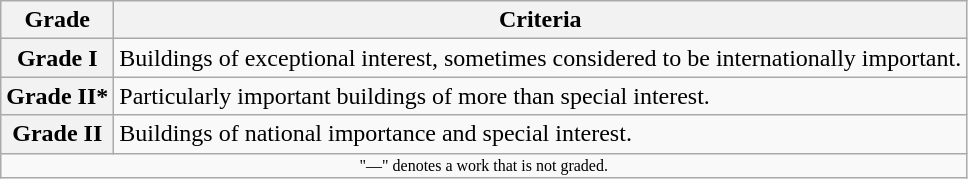<table class="wikitable" border="1">
<tr>
<th>Grade</th>
<th>Criteria</th>
</tr>
<tr>
<th>Grade I</th>
<td>Buildings of exceptional interest, sometimes considered to be internationally important.</td>
</tr>
<tr>
<th>Grade II*</th>
<td>Particularly important buildings of more than special interest.</td>
</tr>
<tr>
<th>Grade II</th>
<td>Buildings of national importance and special interest.</td>
</tr>
<tr>
<td align="center" colspan="14" style="font-size: 8pt">"—" denotes a work that is not graded.</td>
</tr>
</table>
